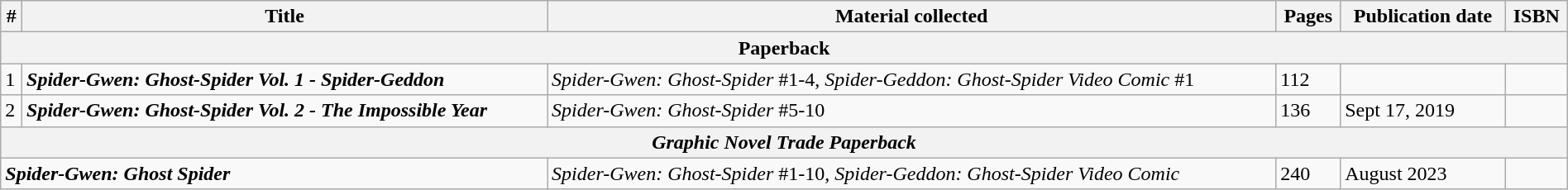<table class="wikitable" width="100%">
<tr>
<th>#</th>
<th>Title</th>
<th>Material collected</th>
<th>Pages</th>
<th>Publication date</th>
<th>ISBN</th>
</tr>
<tr>
<th colspan="6">Paperback</th>
</tr>
<tr>
<td>1</td>
<td><strong><em>Spider-Gwen: Ghost-Spider Vol. 1 - Spider-Geddon</em></strong></td>
<td><em>Spider-Gwen: Ghost-Spider</em> #1-4, <em>Spider-Geddon: Ghost-Spider Video Comic</em> #1</td>
<td>112</td>
<td></td>
<td {{nowrap></td>
</tr>
<tr>
<td>2</td>
<td><strong><em>Spider-Gwen: Ghost-Spider Vol. 2 - The Impossible Year</em></strong></td>
<td><em>Spider-Gwen: Ghost-Spider</em> #5-10</td>
<td>136</td>
<td>Sept 17, 2019</td>
<td></td>
</tr>
<tr>
<th colspan="6"><em>Graphic Novel Trade Paperback</em></th>
</tr>
<tr>
<td colspan="2"><strong><em>Spider-Gwen: Ghost Spider</em></strong></td>
<td><em>Spider-Gwen: Ghost-Spider</em> #1-10, <em>Spider-Geddon: Ghost-Spider Video Comic</em></td>
<td>240</td>
<td>August 2023</td>
<td></td>
</tr>
</table>
